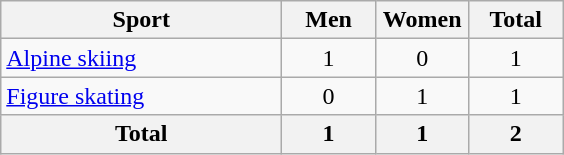<table class="wikitable sortable" style="text-align:center;">
<tr>
<th width=180>Sport</th>
<th width=55>Men</th>
<th width=55>Women</th>
<th width=55>Total</th>
</tr>
<tr>
<td align=left><a href='#'>Alpine skiing</a></td>
<td>1</td>
<td>0</td>
<td>1</td>
</tr>
<tr>
<td align=left><a href='#'>Figure skating</a></td>
<td>0</td>
<td>1</td>
<td>1</td>
</tr>
<tr>
<th>Total</th>
<th>1</th>
<th>1</th>
<th>2</th>
</tr>
</table>
